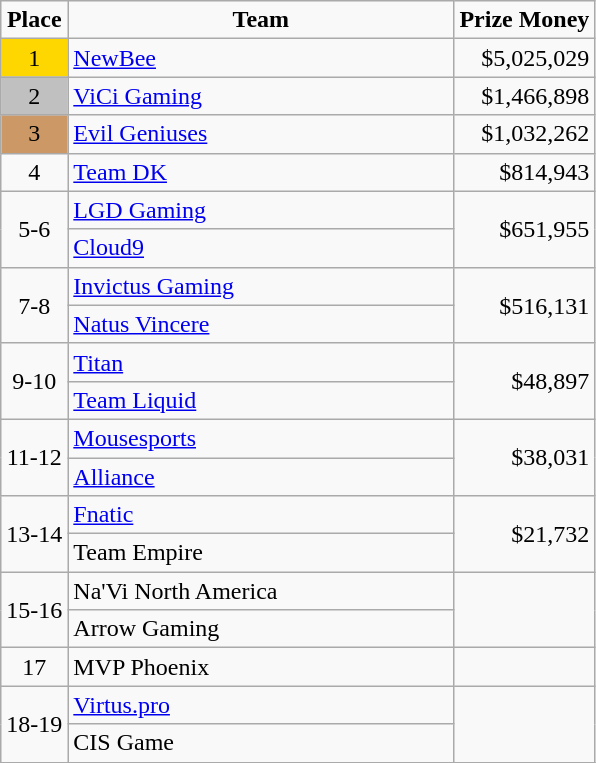<table class="wikitable" style="text-align:left">
<tr>
<td style="text-align:center"><strong>Place</strong></td>
<td style="text-align:center; width: 250px;"><strong>Team</strong></td>
<td style="text-align:center"><strong>Prize Money</strong></td>
</tr>
<tr>
<td style="text-align:center; background:gold;">1</td>
<td> <a href='#'>NewBee</a></td>
<td style="text-align:right">$5,025,029</td>
</tr>
<tr>
<td style="text-align:center; background:silver;">2</td>
<td> <a href='#'>ViCi Gaming</a></td>
<td style="text-align:right">$1,466,898</td>
</tr>
<tr>
<td style="text-align:center; background:#c96;">3</td>
<td> <a href='#'>Evil Geniuses</a></td>
<td style="text-align:right">$1,032,262</td>
</tr>
<tr>
<td style="text-align:center">4</td>
<td> <a href='#'>Team DK</a></td>
<td style="text-align:right">$814,943</td>
</tr>
<tr>
<td style="text-align:center" rowspan="2">5-6</td>
<td> <a href='#'>LGD Gaming</a></td>
<td rowspan="2" style="text-align:right">$651,955</td>
</tr>
<tr>
<td> <a href='#'>Cloud9</a></td>
</tr>
<tr>
<td style="text-align:center" rowspan="2">7-8</td>
<td> <a href='#'>Invictus Gaming</a></td>
<td rowspan="2" style="text-align:right">$516,131</td>
</tr>
<tr>
<td> <a href='#'>Natus Vincere</a></td>
</tr>
<tr>
<td style="text-align:center" rowspan="2">9-10</td>
<td> <a href='#'>Titan</a></td>
<td rowspan="2" style="text-align:right">$48,897</td>
</tr>
<tr>
<td> <a href='#'>Team Liquid</a></td>
</tr>
<tr>
<td style="text-align:center" rowspan="2">11-12</td>
<td> <a href='#'>Mousesports</a></td>
<td rowspan="2" style="text-align:right">$38,031</td>
</tr>
<tr>
<td> <a href='#'>Alliance</a></td>
</tr>
<tr>
<td style="text-align:center" rowspan="2">13-14</td>
<td> <a href='#'>Fnatic</a></td>
<td rowspan="2" style="text-align:right">$21,732</td>
</tr>
<tr>
<td> Team Empire</td>
</tr>
<tr>
<td style="text-align:center" rowspan="2">15-16</td>
<td> Na'Vi North America</td>
<td rowspan="2" style="text-align:right"></td>
</tr>
<tr>
<td> Arrow Gaming</td>
</tr>
<tr>
<td style="text-align:center">17</td>
<td> MVP Phoenix</td>
<td style="text-align:right"></td>
</tr>
<tr>
<td style="text-align:center" rowspan="2">18-19</td>
<td> <a href='#'>Virtus.pro</a></td>
<td rowspan="2" style="text-align:right"></td>
</tr>
<tr>
<td> CIS Game</td>
</tr>
<tr>
</tr>
</table>
